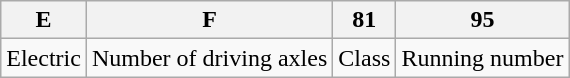<table class="wikitable">
<tr>
<th>E</th>
<th>F</th>
<th>81</th>
<th>95</th>
</tr>
<tr>
<td>Electric</td>
<td>Number of driving axles</td>
<td>Class</td>
<td>Running number</td>
</tr>
</table>
